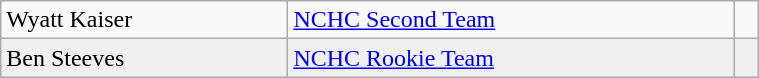<table class="wikitable" width=40%>
<tr>
<td>Wyatt Kaiser</td>
<td rowspan=1><a href='#'>NCHC Second Team</a></td>
<td rowspan=1></td>
</tr>
<tr bgcolor=f0f0f0>
<td>Ben Steeves</td>
<td rowspan=1><a href='#'>NCHC Rookie Team</a></td>
<td rowspan=1></td>
</tr>
</table>
